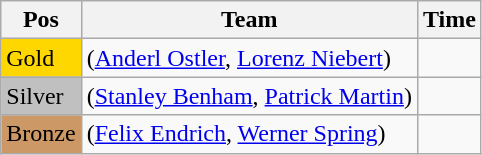<table class="wikitable">
<tr>
<th>Pos</th>
<th>Team</th>
<th>Time</th>
</tr>
<tr>
<td style="background:gold">Gold</td>
<td> (<a href='#'>Anderl Ostler</a>, <a href='#'>Lorenz Niebert</a>)</td>
<td></td>
</tr>
<tr>
<td style="background:silver">Silver</td>
<td> (<a href='#'>Stanley Benham</a>, <a href='#'>Patrick Martin</a>)</td>
<td></td>
</tr>
<tr>
<td style="background:#cc9966">Bronze</td>
<td> (<a href='#'>Felix Endrich</a>, <a href='#'>Werner Spring</a>)</td>
<td></td>
</tr>
</table>
